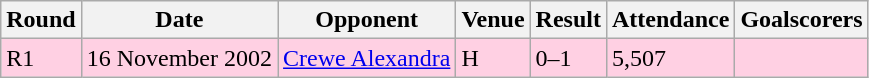<table class="wikitable">
<tr>
<th>Round</th>
<th>Date</th>
<th>Opponent</th>
<th>Venue</th>
<th>Result</th>
<th>Attendance</th>
<th>Goalscorers</th>
</tr>
<tr style="background-color: #ffd0e3;">
<td>R1</td>
<td>16 November 2002</td>
<td><a href='#'>Crewe Alexandra</a></td>
<td>H</td>
<td>0–1</td>
<td>5,507</td>
<td></td>
</tr>
</table>
